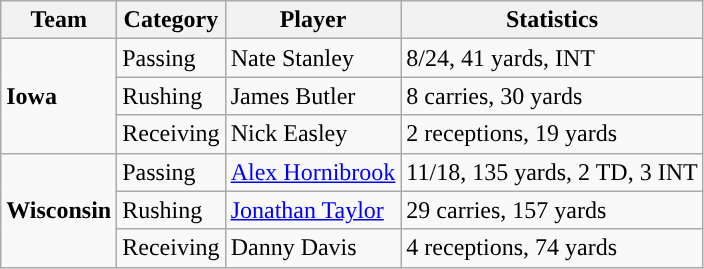<table class="wikitable" style="float: left;">
<tr>
<th>Team</th>
<th>Category</th>
<th>Player</th>
<th>Statistics</th>
</tr>
<tr>
<td rowspan=3><strong>Iowa</strong></td>
<td>Passing</td>
<td>Nate Stanley</td>
<td>8/24, 41 yards, INT</td>
</tr>
<tr>
<td>Rushing</td>
<td>James Butler</td>
<td>8 carries, 30 yards</td>
</tr>
<tr>
<td>Receiving</td>
<td>Nick Easley</td>
<td>2 receptions, 19 yards</td>
</tr>
<tr>
<td rowspan=3><strong>Wisconsin</strong></td>
<td>Passing</td>
<td><a href='#'>Alex Hornibrook</a></td>
<td>11/18, 135 yards, 2 TD, 3 INT</td>
</tr>
<tr>
<td>Rushing</td>
<td><a href='#'>Jonathan Taylor</a></td>
<td>29 carries, 157 yards</td>
</tr>
<tr>
<td>Receiving</td>
<td>Danny Davis</td>
<td>4 receptions, 74 yards</td>
</tr>
</table>
